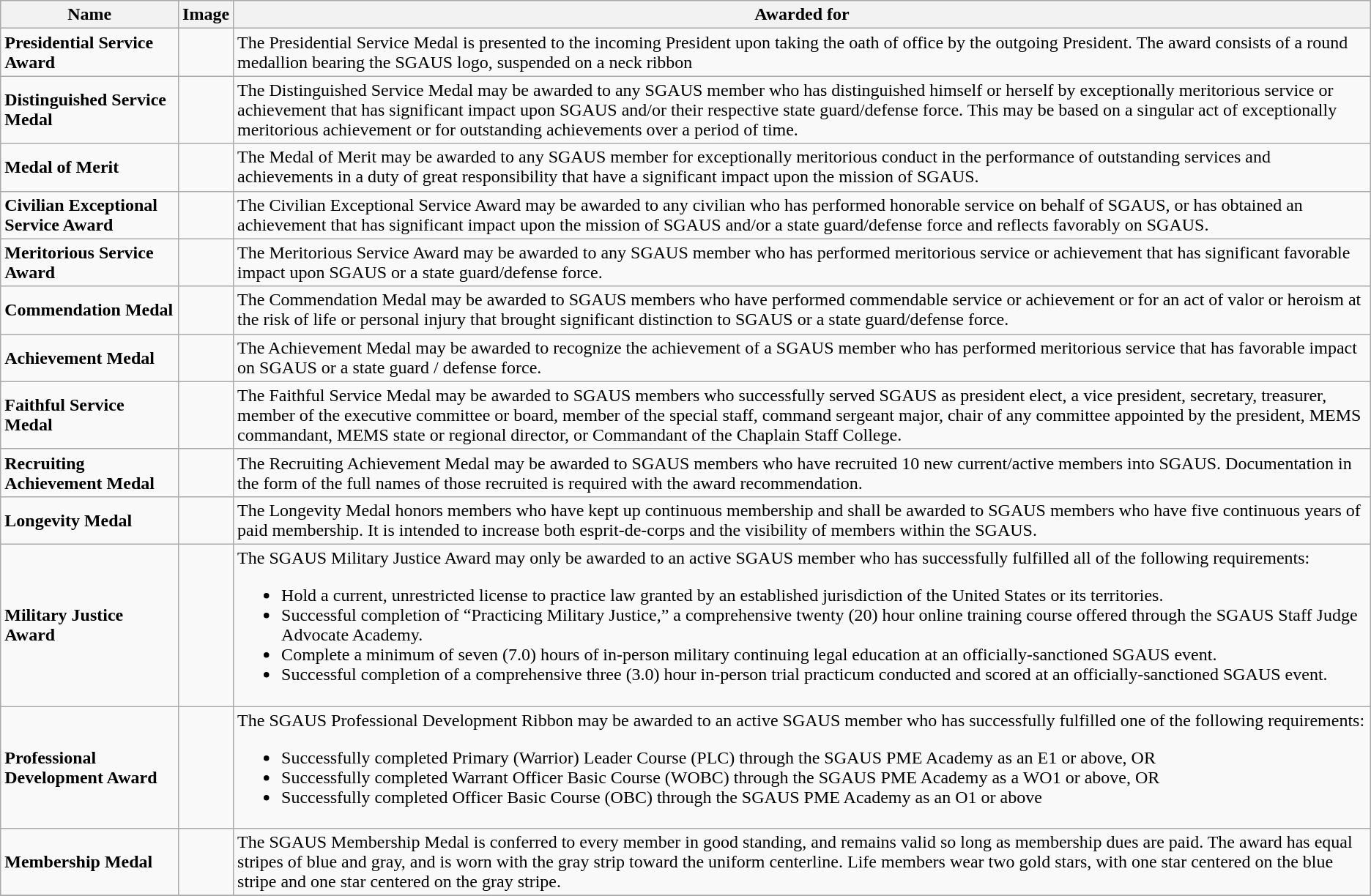<table class="wikitable">
<tr>
<th>Name</th>
<th>Image</th>
<th>Awarded for</th>
</tr>
<tr>
<td><strong>Presidential Service Award</strong></td>
<td></td>
<td>The Presidential Service Medal is presented to the incoming President upon taking the oath of office by the outgoing President. The award consists of a round medallion bearing the SGAUS logo, suspended on a neck ribbon</td>
</tr>
<tr>
<td><strong>Distinguished Service Medal</strong></td>
<td></td>
<td>The Distinguished Service Medal may be awarded to any SGAUS member who has distinguished himself or herself by exceptionally meritorious service or achievement that has significant impact upon SGAUS and/or their respective state guard/defense force. This may be based on a singular act of exceptionally meritorious achievement or for outstanding achievements over a period of time.</td>
</tr>
<tr>
<td><strong>Medal of Merit</strong></td>
<td></td>
<td>The Medal of Merit may be awarded to any SGAUS member for exceptionally meritorious conduct in the performance of outstanding services and achievements in a duty of great responsibility that have a significant impact upon the mission of SGAUS.</td>
</tr>
<tr>
<td><strong>Civilian Exceptional Service Award</strong></td>
<td></td>
<td>The Civilian Exceptional Service Award may be awarded to any civilian who has performed honorable service on behalf of SGAUS, or has obtained an achievement that has significant impact upon the mission of SGAUS and/or a state guard/defense force and reflects favorably on SGAUS.</td>
</tr>
<tr>
<td><strong>Meritorious Service Award</strong></td>
<td></td>
<td>The Meritorious Service Award may be awarded to any SGAUS member who has performed meritorious service or achievement that has significant favorable impact upon SGAUS or a state guard/defense force.</td>
</tr>
<tr>
<td><strong>Commendation Medal</strong></td>
<td></td>
<td>The Commendation Medal may be awarded to SGAUS members who have performed commendable service or achievement or for an act of valor or heroism at the risk of life or personal injury that brought significant distinction to SGAUS or a state guard/defense force.</td>
</tr>
<tr>
<td><strong>Achievement Medal</strong></td>
<td></td>
<td>The Achievement Medal may be awarded to recognize the achievement of a SGAUS member who has performed meritorious service that has favorable impact on SGAUS or a state guard / defense force.</td>
</tr>
<tr>
<td><strong>Faithful Service Medal</strong></td>
<td></td>
<td>The Faithful Service Medal may be awarded to SGAUS members who successfully served SGAUS as president elect, a vice president, secretary, treasurer, member of the executive committee or board, member of the special staff, command sergeant major, chair of any committee appointed by the president, MEMS commandant, MEMS state or regional director, or Commandant of the Chaplain Staff College.</td>
</tr>
<tr>
<td><strong>Recruiting Achievement Medal</strong></td>
<td></td>
<td>The Recruiting Achievement Medal may be awarded to SGAUS members who have recruited 10 new current/active members into SGAUS. Documentation in the form of the full names of those recruited is required with the award recommendation.</td>
</tr>
<tr>
<td><strong>Longevity Medal</strong></td>
<td></td>
<td>The Longevity Medal honors members who have kept up continuous membership and shall be awarded to SGAUS members who have five continuous years of paid membership. It is intended to increase both esprit-de-corps and the visibility of members within the SGAUS.</td>
</tr>
<tr>
<td><strong>Military Justice Award</strong></td>
<td></td>
<td>The SGAUS Military Justice Award may only be awarded to an active SGAUS member who has successfully fulfilled all of the following requirements:<br><ul><li>Hold a current, unrestricted license to practice law granted by an established jurisdiction of the United States or its territories.</li><li>Successful completion of “Practicing Military Justice,” a comprehensive twenty (20) hour online training course offered through the SGAUS Staff Judge Advocate Academy.</li><li>Complete a minimum of seven (7.0) hours of in-person military continuing legal education at an officially-sanctioned SGAUS event.</li><li>Successful completion of a comprehensive three (3.0) hour in-person trial practicum conducted and scored at an officially-sanctioned SGAUS event.</li></ul></td>
</tr>
<tr>
<td><strong>Professional Development Award</strong></td>
<td></td>
<td>The SGAUS Professional Development Ribbon may be awarded to an active SGAUS member who has successfully fulfilled one of the following requirements:<br><ul><li>Successfully completed Primary (Warrior) Leader Course (PLC) through the SGAUS PME Academy as an E1 or above, OR</li><li>Successfully completed Warrant Officer Basic Course (WOBC) through the SGAUS PME Academy as a WO1 or above, OR</li><li>Successfully completed Officer Basic Course (OBC) through the SGAUS PME Academy as an O1 or above</li></ul></td>
</tr>
<tr>
<td><strong>Membership Medal</strong></td>
<td></td>
<td>The SGAUS Membership Medal is conferred to every member in good standing, and remains valid so long as membership dues are paid. The award has equal stripes of blue and gray, and is worn with the gray strip toward the uniform centerline. Life members wear two gold stars, with one star centered on the blue stripe and one star centered on the gray stripe.</td>
</tr>
<tr>
</tr>
</table>
